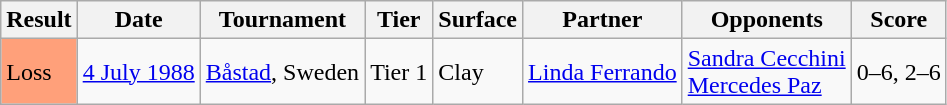<table class="sortable wikitable">
<tr>
<th>Result</th>
<th>Date</th>
<th>Tournament</th>
<th>Tier</th>
<th>Surface</th>
<th>Partner</th>
<th>Opponents</th>
<th class="unsortable">Score</th>
</tr>
<tr>
<td style="background:#FFA07A;">Loss</td>
<td><a href='#'>4 July 1988</a></td>
<td><a href='#'>Båstad</a>, Sweden</td>
<td>Tier 1</td>
<td>Clay</td>
<td> <a href='#'>Linda Ferrando</a></td>
<td> <a href='#'>Sandra Cecchini</a><br> <a href='#'>Mercedes Paz</a></td>
<td>0–6, 2–6</td>
</tr>
</table>
